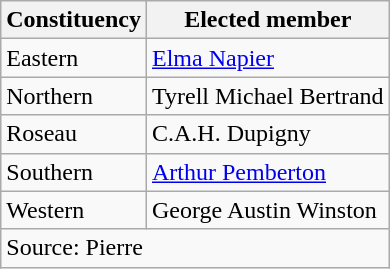<table class=wikitable>
<tr>
<th>Constituency</th>
<th>Elected member</th>
</tr>
<tr>
<td>Eastern</td>
<td><a href='#'>Elma Napier</a></td>
</tr>
<tr>
<td>Northern</td>
<td>Tyrell Michael Bertrand</td>
</tr>
<tr>
<td>Roseau</td>
<td>C.A.H. Dupigny</td>
</tr>
<tr>
<td>Southern</td>
<td><a href='#'>Arthur Pemberton</a></td>
</tr>
<tr>
<td>Western</td>
<td>George Austin Winston</td>
</tr>
<tr>
<td colspan=2>Source: Pierre</td>
</tr>
</table>
